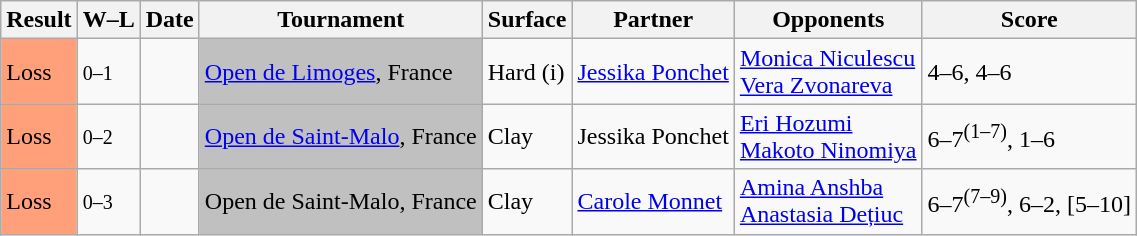<table class="sortable wikitable">
<tr>
<th>Result</th>
<th class="unsortable">W–L</th>
<th>Date</th>
<th>Tournament</th>
<th>Surface</th>
<th>Partner</th>
<th>Opponents</th>
<th class="unsortable">Score</th>
</tr>
<tr>
<td style="background:#ffa07a;">Loss</td>
<td><small>0–1</small></td>
<td><a href='#'></a></td>
<td style=background:silver><a href='#'>Open de Limoges</a>, France</td>
<td>Hard (i)</td>
<td> <a href='#'>Jessika Ponchet</a></td>
<td> <a href='#'>Monica Niculescu</a> <br>  <a href='#'>Vera Zvonareva</a></td>
<td>4–6, 4–6</td>
</tr>
<tr>
<td style="background:#ffa07a;">Loss</td>
<td><small>0–2</small></td>
<td><a href='#'></a></td>
<td style=background:silver><a href='#'>Open de Saint-Malo</a>, France</td>
<td>Clay</td>
<td> Jessika Ponchet</td>
<td> <a href='#'>Eri Hozumi</a> <br>  <a href='#'>Makoto Ninomiya</a></td>
<td>6–7<sup>(1–7)</sup>, 1–6</td>
</tr>
<tr>
<td style="background:#ffa07a;">Loss</td>
<td><small>0–3</small></td>
<td><a href='#'></a></td>
<td bgcolor=silver>Open de Saint-Malo, France</td>
<td>Clay</td>
<td> <a href='#'>Carole Monnet</a></td>
<td> <a href='#'>Amina Anshba</a> <br>  <a href='#'>Anastasia Dețiuc</a></td>
<td>6–7<sup>(7–9)</sup>, 6–2, [5–10]</td>
</tr>
</table>
